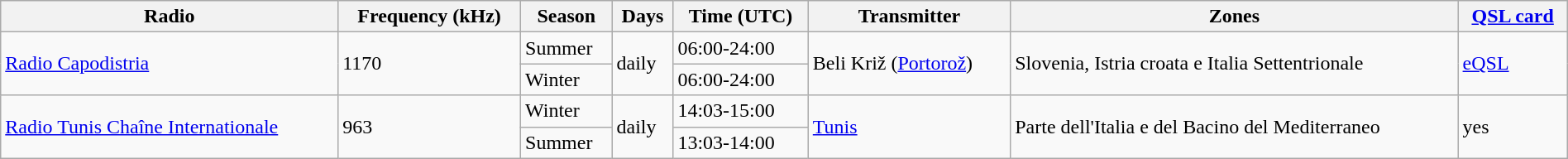<table class="wikitable" style="width:100%;">
<tr>
<th>Radio</th>
<th>Frequency (kHz)</th>
<th>Season</th>
<th>Days</th>
<th>Time (UTC)</th>
<th>Transmitter</th>
<th>Zones</th>
<th><a href='#'>QSL card</a></th>
</tr>
<tr>
<td rowspan="2"> <a href='#'>Radio Capodistria</a></td>
<td rowspan="2">1170</td>
<td>Summer</td>
<td rowspan="2">daily</td>
<td>06:00-24:00</td>
<td rowspan="2">Beli Križ (<a href='#'>Portorož</a>)</td>
<td rowspan="2">Slovenia, Istria croata e Italia Settentrionale</td>
<td rowspan="2"><a href='#'>eQSL</a></td>
</tr>
<tr>
<td>Winter</td>
<td>06:00-24:00</td>
</tr>
<tr>
<td rowspan="2"> <a href='#'>Radio Tunis Chaîne Internationale</a></td>
<td rowspan="2">963</td>
<td>Winter</td>
<td rowspan="2">daily</td>
<td>14:03-15:00</td>
<td rowspan="2"><a href='#'>Tunis</a></td>
<td rowspan="2">Parte dell'Italia e del Bacino del Mediterraneo</td>
<td rowspan="2">yes</td>
</tr>
<tr>
<td>Summer</td>
<td>13:03-14:00</td>
</tr>
</table>
